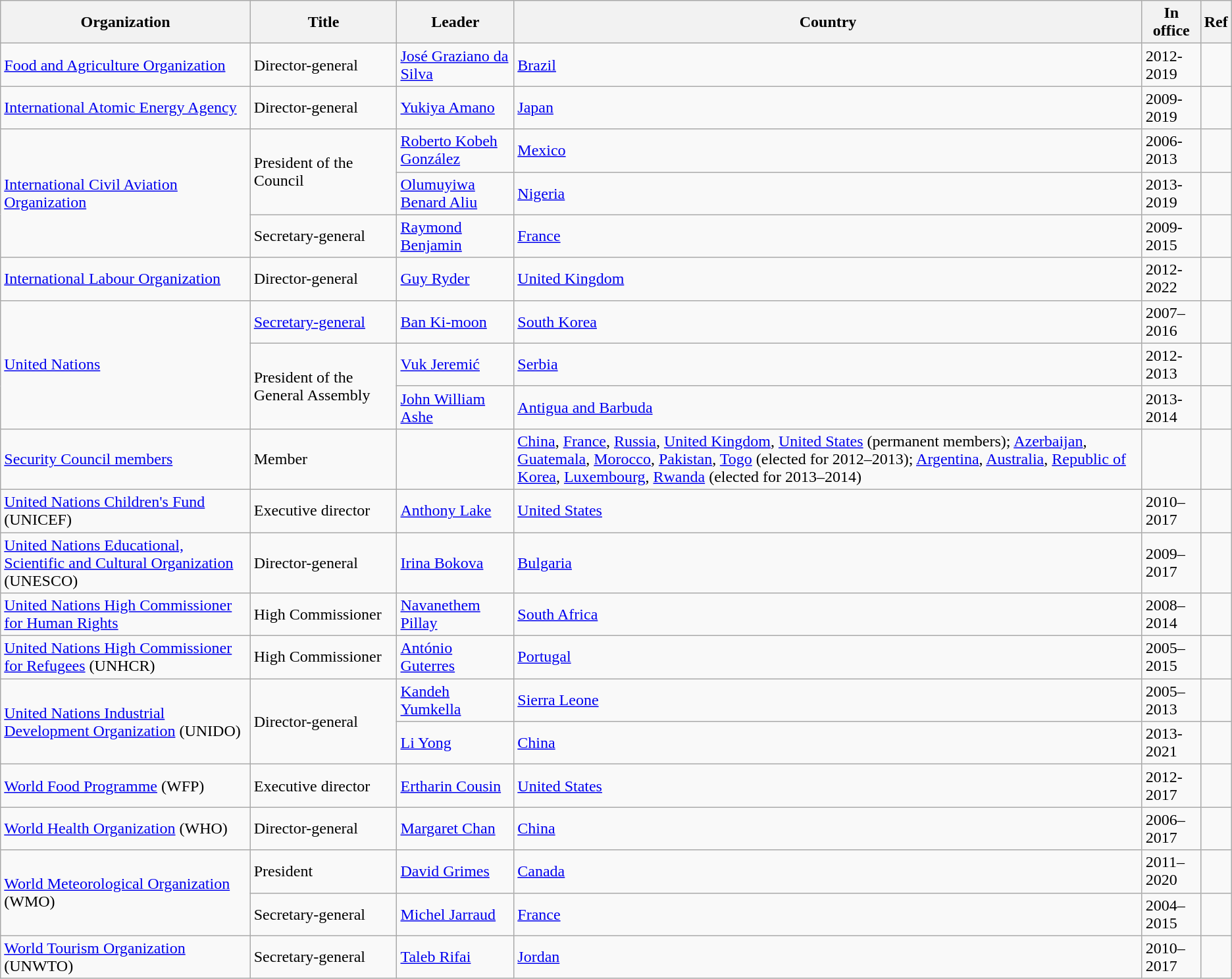<table class="wikitable unsortable">
<tr>
<th>Organization</th>
<th>Title</th>
<th>Leader</th>
<th>Country</th>
<th>In office</th>
<th>Ref</th>
</tr>
<tr>
<td><a href='#'>Food and Agriculture Organization</a></td>
<td>Director-general</td>
<td><a href='#'>José Graziano da Silva</a></td>
<td><a href='#'>Brazil</a></td>
<td>2012-2019</td>
<td></td>
</tr>
<tr>
<td><a href='#'>International Atomic Energy Agency</a></td>
<td>Director-general</td>
<td><a href='#'>Yukiya Amano</a></td>
<td><a href='#'>Japan</a></td>
<td>2009-2019</td>
<td></td>
</tr>
<tr>
<td rowspan="3"><a href='#'>International Civil Aviation Organization</a></td>
<td rowspan="2">President of the Council</td>
<td><a href='#'>Roberto Kobeh González</a></td>
<td><a href='#'>Mexico</a></td>
<td>2006-2013</td>
<td></td>
</tr>
<tr>
<td><a href='#'>Olumuyiwa Benard Aliu</a></td>
<td><a href='#'>Nigeria</a></td>
<td>2013-2019</td>
<td></td>
</tr>
<tr>
<td>Secretary-general</td>
<td><a href='#'>Raymond Benjamin</a></td>
<td><a href='#'>France</a></td>
<td>2009-2015</td>
<td></td>
</tr>
<tr>
<td><a href='#'>International Labour Organization</a></td>
<td>Director-general</td>
<td><a href='#'>Guy Ryder</a></td>
<td><a href='#'>United Kingdom</a></td>
<td>2012-2022</td>
<td></td>
</tr>
<tr>
<td rowspan="3"><a href='#'>United Nations</a></td>
<td><a href='#'>Secretary-general</a></td>
<td><a href='#'>Ban Ki-moon</a></td>
<td><a href='#'>South Korea</a></td>
<td>2007–2016</td>
<td></td>
</tr>
<tr>
<td rowspan="2">President of the General Assembly</td>
<td><a href='#'>Vuk Jeremić</a></td>
<td><a href='#'>Serbia</a></td>
<td>2012-2013</td>
<td></td>
</tr>
<tr>
<td><a href='#'>John William Ashe</a></td>
<td><a href='#'>Antigua and Barbuda</a></td>
<td>2013-2014</td>
<td></td>
</tr>
<tr>
<td><a href='#'>Security Council members</a></td>
<td>Member</td>
<td></td>
<td><a href='#'>China</a>, <a href='#'>France</a>, <a href='#'>Russia</a>, <a href='#'>United Kingdom</a>, <a href='#'>United States</a> (permanent members); <a href='#'>Azerbaijan</a>, <a href='#'>Guatemala</a>, <a href='#'>Morocco</a>, <a href='#'>Pakistan</a>, <a href='#'>Togo</a> (elected for 2012–2013); <a href='#'>Argentina</a>, <a href='#'>Australia</a>, <a href='#'>Republic of Korea</a>, <a href='#'>Luxembourg</a>, <a href='#'>Rwanda</a> (elected for 2013–2014)</td>
<td></td>
<td></td>
</tr>
<tr>
<td><a href='#'>United Nations Children's Fund</a> (UNICEF)</td>
<td>Executive director</td>
<td><a href='#'>Anthony Lake</a></td>
<td><a href='#'>United States</a></td>
<td>2010–2017</td>
<td></td>
</tr>
<tr>
<td><a href='#'>United Nations Educational, Scientific and Cultural Organization</a> (UNESCO)</td>
<td>Director-general</td>
<td><a href='#'>Irina Bokova</a></td>
<td><a href='#'>Bulgaria</a></td>
<td>2009–2017</td>
<td></td>
</tr>
<tr>
<td><a href='#'>United Nations High Commissioner for Human Rights</a></td>
<td>High Commissioner</td>
<td><a href='#'>Navanethem Pillay</a></td>
<td><a href='#'>South Africa</a></td>
<td>2008–2014</td>
<td></td>
</tr>
<tr>
<td><a href='#'>United Nations High Commissioner for Refugees</a> (UNHCR)</td>
<td>High Commissioner</td>
<td><a href='#'>António Guterres</a></td>
<td><a href='#'>Portugal</a></td>
<td>2005–2015</td>
<td></td>
</tr>
<tr>
<td rowspan="2"><a href='#'>United Nations Industrial Development Organization</a> (UNIDO)</td>
<td rowspan="2">Director-general</td>
<td><a href='#'>Kandeh Yumkella</a></td>
<td><a href='#'>Sierra Leone</a></td>
<td>2005–2013</td>
<td></td>
</tr>
<tr>
<td><a href='#'>Li Yong</a></td>
<td><a href='#'>China</a></td>
<td>2013-2021</td>
<td></td>
</tr>
<tr>
<td><a href='#'>World Food Programme</a> (WFP)</td>
<td>Executive director</td>
<td><a href='#'>Ertharin Cousin</a></td>
<td><a href='#'>United States</a></td>
<td>2012-2017</td>
<td></td>
</tr>
<tr>
<td><a href='#'>World Health Organization</a> (WHO)</td>
<td>Director-general</td>
<td><a href='#'>Margaret Chan</a></td>
<td><a href='#'>China</a></td>
<td>2006–2017</td>
<td></td>
</tr>
<tr>
<td rowspan="2"><a href='#'>World Meteorological Organization</a> (WMO)</td>
<td>President</td>
<td><a href='#'>David Grimes</a></td>
<td><a href='#'>Canada</a></td>
<td>2011–2020</td>
<td></td>
</tr>
<tr>
<td>Secretary-general</td>
<td><a href='#'>Michel Jarraud</a></td>
<td><a href='#'>France</a></td>
<td>2004–2015</td>
<td></td>
</tr>
<tr>
<td><a href='#'>World Tourism Organization</a> (UNWTO)</td>
<td>Secretary-general</td>
<td><a href='#'>Taleb Rifai</a></td>
<td><a href='#'>Jordan</a></td>
<td>2010–2017</td>
<td></td>
</tr>
</table>
